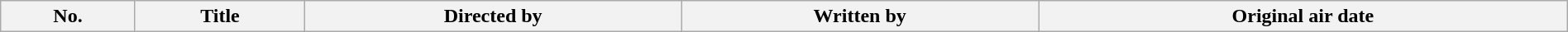<table class="wikitable plainrowheaders" style="width:100%; background:#fff;">
<tr>
<th style="background:#;">No.</th>
<th style="background:#;">Title</th>
<th style="background:#;">Directed by</th>
<th style="background:#;">Written by</th>
<th style="background:#;">Original air date<br>











</th>
</tr>
</table>
